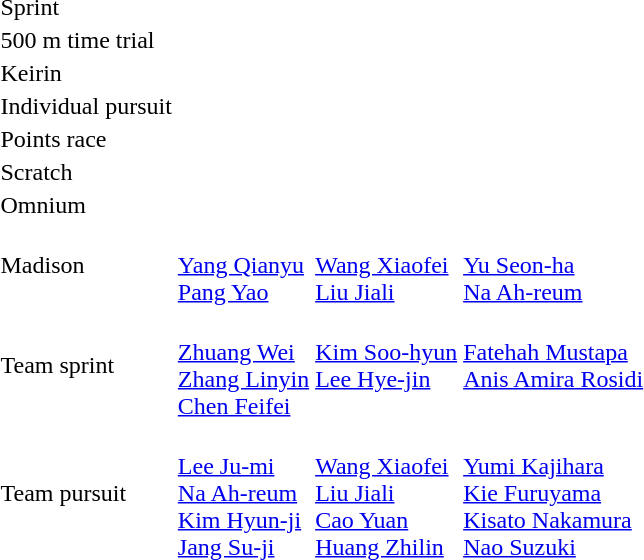<table>
<tr>
<td>Sprint</td>
<td></td>
<td></td>
<td></td>
</tr>
<tr>
<td>500 m time trial</td>
<td></td>
<td></td>
<td></td>
</tr>
<tr>
<td>Keirin</td>
<td></td>
<td></td>
<td></td>
</tr>
<tr>
<td>Individual pursuit</td>
<td></td>
<td></td>
<td></td>
</tr>
<tr>
<td>Points race</td>
<td></td>
<td></td>
<td></td>
</tr>
<tr>
<td>Scratch</td>
<td></td>
<td></td>
<td></td>
</tr>
<tr>
<td>Omnium</td>
<td></td>
<td></td>
<td></td>
</tr>
<tr>
<td>Madison</td>
<td><br><a href='#'>Yang Qianyu</a><br><a href='#'>Pang Yao</a></td>
<td><br><a href='#'>Wang Xiaofei</a><br><a href='#'>Liu Jiali</a></td>
<td><br><a href='#'>Yu Seon-ha</a><br><a href='#'>Na Ah-reum</a></td>
</tr>
<tr>
<td>Team sprint</td>
<td><br><a href='#'>Zhuang Wei</a><br><a href='#'>Zhang Linyin</a><br><a href='#'>Chen Feifei</a></td>
<td valign=top><br><a href='#'>Kim Soo-hyun</a><br><a href='#'>Lee Hye-jin</a></td>
<td valign=top><br><a href='#'>Fatehah Mustapa</a><br><a href='#'>Anis Amira Rosidi</a></td>
</tr>
<tr>
<td>Team pursuit</td>
<td><br><a href='#'>Lee Ju-mi</a><br><a href='#'>Na Ah-reum</a><br><a href='#'>Kim Hyun-ji</a><br><a href='#'>Jang Su-ji</a></td>
<td><br><a href='#'>Wang Xiaofei</a><br><a href='#'>Liu Jiali</a><br><a href='#'>Cao Yuan</a><br><a href='#'>Huang Zhilin</a></td>
<td><br><a href='#'>Yumi Kajihara</a><br><a href='#'>Kie Furuyama</a><br><a href='#'>Kisato Nakamura</a><br><a href='#'>Nao Suzuki</a></td>
</tr>
</table>
